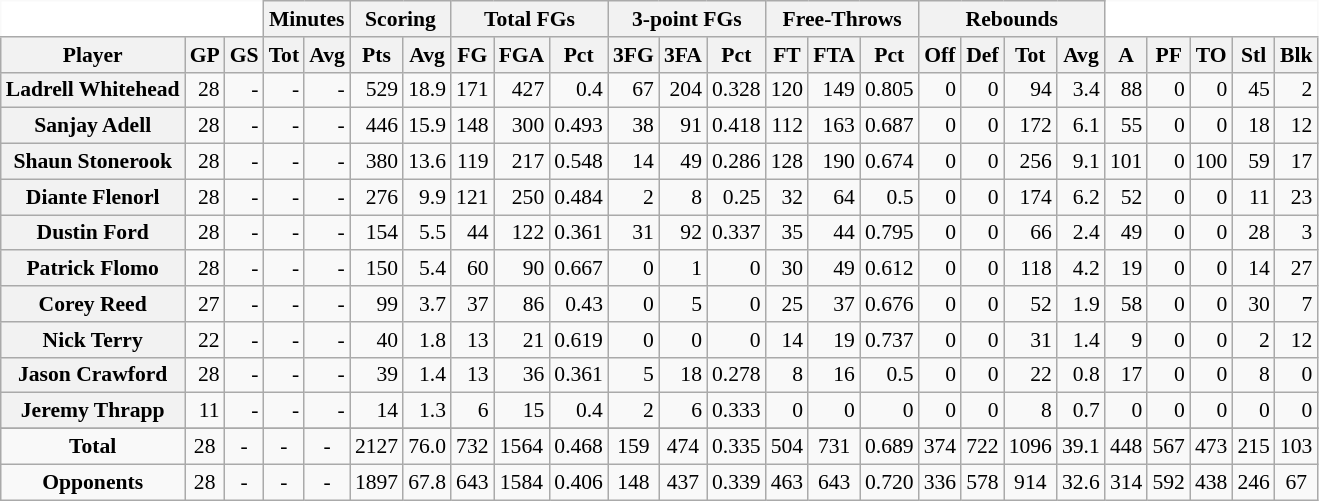<table class="wikitable sortable" border="1" style="font-size:90%;">
<tr>
<th colspan="3" style="border-top-style:hidden; border-left-style:hidden; background: white;"></th>
<th colspan="2" style=>Minutes</th>
<th colspan="2" style=>Scoring</th>
<th colspan="3" style=>Total FGs</th>
<th colspan="3" style=>3-point FGs</th>
<th colspan="3" style=>Free-Throws</th>
<th colspan="4" style=>Rebounds</th>
<th colspan="5" style="border-top-style:hidden; border-right-style:hidden; background: white;"></th>
</tr>
<tr>
<th scope="col" style=>Player</th>
<th scope="col" style=>GP</th>
<th scope="col" style=>GS</th>
<th scope="col" style=>Tot</th>
<th scope="col" style=>Avg</th>
<th scope="col" style=>Pts</th>
<th scope="col" style=>Avg</th>
<th scope="col" style=>FG</th>
<th scope="col" style=>FGA</th>
<th scope="col" style=>Pct</th>
<th scope="col" style=>3FG</th>
<th scope="col" style=>3FA</th>
<th scope="col" style=>Pct</th>
<th scope="col" style=>FT</th>
<th scope="col" style=>FTA</th>
<th scope="col" style=>Pct</th>
<th scope="col" style=>Off</th>
<th scope="col" style=>Def</th>
<th scope="col" style=>Tot</th>
<th scope="col" style=>Avg</th>
<th scope="col" style=>A</th>
<th scope="col" style=>PF</th>
<th scope="col" style=>TO</th>
<th scope="col" style=>Stl</th>
<th scope="col" style=>Blk</th>
</tr>
<tr>
<th>Ladrell Whitehead</th>
<td align="right">28</td>
<td align="right">-</td>
<td align="right">-</td>
<td align="right">-</td>
<td align="right">529</td>
<td align="right">18.9</td>
<td align="right">171</td>
<td align="right">427</td>
<td align="right">0.4</td>
<td align="right">67</td>
<td align="right">204</td>
<td align="right">0.328</td>
<td align="right">120</td>
<td align="right">149</td>
<td align="right">0.805</td>
<td align="right">0</td>
<td align="right">0</td>
<td align="right">94</td>
<td align="right">3.4</td>
<td align="right">88</td>
<td align="right">0</td>
<td align="right">0</td>
<td align="right">45</td>
<td align="right">2</td>
</tr>
<tr>
<th>Sanjay Adell</th>
<td align="right">28</td>
<td align="right">-</td>
<td align="right">-</td>
<td align="right">-</td>
<td align="right">446</td>
<td align="right">15.9</td>
<td align="right">148</td>
<td align="right">300</td>
<td align="right">0.493</td>
<td align="right">38</td>
<td align="right">91</td>
<td align="right">0.418</td>
<td align="right">112</td>
<td align="right">163</td>
<td align="right">0.687</td>
<td align="right">0</td>
<td align="right">0</td>
<td align="right">172</td>
<td align="right">6.1</td>
<td align="right">55</td>
<td align="right">0</td>
<td align="right">0</td>
<td align="right">18</td>
<td align="right">12</td>
</tr>
<tr>
<th>Shaun Stonerook</th>
<td align="right">28</td>
<td align="right">-</td>
<td align="right">-</td>
<td align="right">-</td>
<td align="right">380</td>
<td align="right">13.6</td>
<td align="right">119</td>
<td align="right">217</td>
<td align="right">0.548</td>
<td align="right">14</td>
<td align="right">49</td>
<td align="right">0.286</td>
<td align="right">128</td>
<td align="right">190</td>
<td align="right">0.674</td>
<td align="right">0</td>
<td align="right">0</td>
<td align="right">256</td>
<td align="right">9.1</td>
<td align="right">101</td>
<td align="right">0</td>
<td align="right">100</td>
<td align="right">59</td>
<td align="right">17</td>
</tr>
<tr>
<th>Diante Flenorl</th>
<td align="right">28</td>
<td align="right">-</td>
<td align="right">-</td>
<td align="right">-</td>
<td align="right">276</td>
<td align="right">9.9</td>
<td align="right">121</td>
<td align="right">250</td>
<td align="right">0.484</td>
<td align="right">2</td>
<td align="right">8</td>
<td align="right">0.25</td>
<td align="right">32</td>
<td align="right">64</td>
<td align="right">0.5</td>
<td align="right">0</td>
<td align="right">0</td>
<td align="right">174</td>
<td align="right">6.2</td>
<td align="right">52</td>
<td align="right">0</td>
<td align="right">0</td>
<td align="right">11</td>
<td align="right">23</td>
</tr>
<tr>
<th>Dustin Ford</th>
<td align="right">28</td>
<td align="right">-</td>
<td align="right">-</td>
<td align="right">-</td>
<td align="right">154</td>
<td align="right">5.5</td>
<td align="right">44</td>
<td align="right">122</td>
<td align="right">0.361</td>
<td align="right">31</td>
<td align="right">92</td>
<td align="right">0.337</td>
<td align="right">35</td>
<td align="right">44</td>
<td align="right">0.795</td>
<td align="right">0</td>
<td align="right">0</td>
<td align="right">66</td>
<td align="right">2.4</td>
<td align="right">49</td>
<td align="right">0</td>
<td align="right">0</td>
<td align="right">28</td>
<td align="right">3</td>
</tr>
<tr>
<th>Patrick Flomo</th>
<td align="right">28</td>
<td align="right">-</td>
<td align="right">-</td>
<td align="right">-</td>
<td align="right">150</td>
<td align="right">5.4</td>
<td align="right">60</td>
<td align="right">90</td>
<td align="right">0.667</td>
<td align="right">0</td>
<td align="right">1</td>
<td align="right">0</td>
<td align="right">30</td>
<td align="right">49</td>
<td align="right">0.612</td>
<td align="right">0</td>
<td align="right">0</td>
<td align="right">118</td>
<td align="right">4.2</td>
<td align="right">19</td>
<td align="right">0</td>
<td align="right">0</td>
<td align="right">14</td>
<td align="right">27</td>
</tr>
<tr>
<th>Corey Reed</th>
<td align="right">27</td>
<td align="right">-</td>
<td align="right">-</td>
<td align="right">-</td>
<td align="right">99</td>
<td align="right">3.7</td>
<td align="right">37</td>
<td align="right">86</td>
<td align="right">0.43</td>
<td align="right">0</td>
<td align="right">5</td>
<td align="right">0</td>
<td align="right">25</td>
<td align="right">37</td>
<td align="right">0.676</td>
<td align="right">0</td>
<td align="right">0</td>
<td align="right">52</td>
<td align="right">1.9</td>
<td align="right">58</td>
<td align="right">0</td>
<td align="right">0</td>
<td align="right">30</td>
<td align="right">7</td>
</tr>
<tr>
<th>Nick Terry</th>
<td align="right">22</td>
<td align="right">-</td>
<td align="right">-</td>
<td align="right">-</td>
<td align="right">40</td>
<td align="right">1.8</td>
<td align="right">13</td>
<td align="right">21</td>
<td align="right">0.619</td>
<td align="right">0</td>
<td align="right">0</td>
<td align="right">0</td>
<td align="right">14</td>
<td align="right">19</td>
<td align="right">0.737</td>
<td align="right">0</td>
<td align="right">0</td>
<td align="right">31</td>
<td align="right">1.4</td>
<td align="right">9</td>
<td align="right">0</td>
<td align="right">0</td>
<td align="right">2</td>
<td align="right">12</td>
</tr>
<tr>
<th>Jason Crawford</th>
<td align="right">28</td>
<td align="right">-</td>
<td align="right">-</td>
<td align="right">-</td>
<td align="right">39</td>
<td align="right">1.4</td>
<td align="right">13</td>
<td align="right">36</td>
<td align="right">0.361</td>
<td align="right">5</td>
<td align="right">18</td>
<td align="right">0.278</td>
<td align="right">8</td>
<td align="right">16</td>
<td align="right">0.5</td>
<td align="right">0</td>
<td align="right">0</td>
<td align="right">22</td>
<td align="right">0.8</td>
<td align="right">17</td>
<td align="right">0</td>
<td align="right">0</td>
<td align="right">8</td>
<td align="right">0</td>
</tr>
<tr>
<th>Jeremy Thrapp</th>
<td align="right">11</td>
<td align="right">-</td>
<td align="right">-</td>
<td align="right">-</td>
<td align="right">14</td>
<td align="right">1.3</td>
<td align="right">6</td>
<td align="right">15</td>
<td align="right">0.4</td>
<td align="right">2</td>
<td align="right">6</td>
<td align="right">0.333</td>
<td align="right">0</td>
<td align="right">0</td>
<td align="right">0</td>
<td align="right">0</td>
<td align="right">0</td>
<td align="right">8</td>
<td align="right">0.7</td>
<td align="right">0</td>
<td align="right">0</td>
<td align="right">0</td>
<td align="right">0</td>
<td align="right">0</td>
</tr>
<tr>
</tr>
<tr class="sortbottom">
<td align="center" style=><strong>Total</strong></td>
<td align="center" style=>28</td>
<td align="center" style=>-</td>
<td align="center" style=>-</td>
<td align="center" style=>-</td>
<td align="center" style=>2127</td>
<td align="center" style=>76.0</td>
<td align="center" style=>732</td>
<td align="center" style=>1564</td>
<td align="center" style=>0.468</td>
<td align="center" style=>159</td>
<td align="center" style=>474</td>
<td align="center" style=>0.335</td>
<td align="center" style=>504</td>
<td align="center" style=>731</td>
<td align="center" style=>0.689</td>
<td align="center" style=>374</td>
<td align="center" style=>722</td>
<td align="center" style=>1096</td>
<td align="center" style=>39.1</td>
<td align="center" style=>448</td>
<td align="center" style=>567</td>
<td align="center" style=>473</td>
<td align="center" style=>215</td>
<td align="center" style=>103</td>
</tr>
<tr class="sortbottom">
<td align="center"><strong>Opponents</strong></td>
<td align="center">28</td>
<td align="center">-</td>
<td align="center">-</td>
<td align="center">-</td>
<td align="center">1897</td>
<td align="center">67.8</td>
<td align="center">643</td>
<td align="center">1584</td>
<td align="center">0.406</td>
<td align="center">148</td>
<td align="center">437</td>
<td align="center">0.339</td>
<td align="center">463</td>
<td align="center">643</td>
<td align="center">0.720</td>
<td align="center">336</td>
<td align="center">578</td>
<td align="center">914</td>
<td align="center">32.6</td>
<td align="center">314</td>
<td align="center">592</td>
<td align="center">438</td>
<td align="center">246</td>
<td align="center">67</td>
</tr>
</table>
